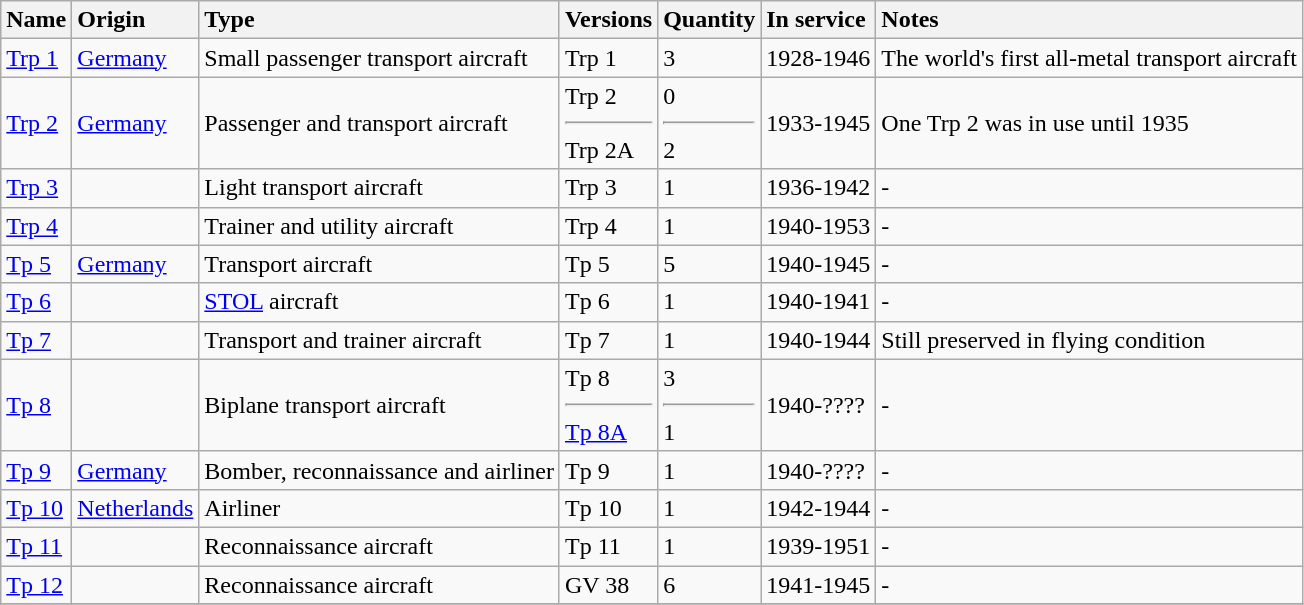<table class="wikitable">
<tr>
<th style="text-align:left">Name</th>
<th style="text-align:left">Origin</th>
<th style="text-align:left">Type</th>
<th style="text-align:left">Versions</th>
<th style="text-align:left">Quantity</th>
<th style="text-align:left">In service</th>
<th style="text-align:left">Notes</th>
</tr>
<tr>
<td><a href='#'>Trp 1</a></td>
<td> <a href='#'>Germany</a></td>
<td>Small passenger transport aircraft</td>
<td>Trp 1</td>
<td>3</td>
<td>1928-1946</td>
<td>The world's first all-metal transport aircraft</td>
</tr>
<tr>
<td><a href='#'>Trp 2</a></td>
<td> <a href='#'>Germany</a></td>
<td>Passenger and transport aircraft</td>
<td>Trp 2<hr>Trp 2A</td>
<td>0<hr>2</td>
<td>1933-1945</td>
<td>One Trp 2 was in use until 1935</td>
</tr>
<tr>
<td><a href='#'>Trp 3</a></td>
<td></td>
<td>Light transport aircraft</td>
<td>Trp 3</td>
<td>1</td>
<td>1936-1942</td>
<td>-</td>
</tr>
<tr>
<td><a href='#'>Trp 4</a></td>
<td></td>
<td>Trainer and utility aircraft</td>
<td>Trp 4</td>
<td>1</td>
<td>1940-1953</td>
<td>-</td>
</tr>
<tr>
<td><a href='#'>Tp 5</a></td>
<td> <a href='#'>Germany</a></td>
<td>Transport aircraft</td>
<td>Tp 5</td>
<td>5</td>
<td>1940-1945</td>
<td>-</td>
</tr>
<tr>
<td><a href='#'>Tp 6</a></td>
<td></td>
<td><a href='#'>STOL</a> aircraft</td>
<td>Tp 6</td>
<td>1</td>
<td>1940-1941</td>
<td>-</td>
</tr>
<tr>
<td><a href='#'>Tp 7</a></td>
<td></td>
<td>Transport and trainer aircraft</td>
<td>Tp 7</td>
<td>1</td>
<td>1940-1944</td>
<td>Still preserved in flying condition</td>
</tr>
<tr>
<td><a href='#'>Tp 8</a></td>
<td></td>
<td>Biplane transport aircraft</td>
<td>Tp 8<hr><a href='#'>Tp 8A</a></td>
<td>3<hr>1</td>
<td>1940-????</td>
<td>-</td>
</tr>
<tr>
<td><a href='#'>Tp 9</a></td>
<td> <a href='#'>Germany</a></td>
<td>Bomber, reconnaissance and airliner</td>
<td>Tp 9</td>
<td>1</td>
<td>1940-????</td>
<td>-</td>
</tr>
<tr>
<td><a href='#'>Tp 10</a></td>
<td> <a href='#'>Netherlands</a></td>
<td>Airliner</td>
<td>Tp 10</td>
<td>1</td>
<td>1942-1944</td>
<td>-</td>
</tr>
<tr>
<td><a href='#'>Tp 11</a></td>
<td></td>
<td>Reconnaissance aircraft</td>
<td>Tp 11</td>
<td>1</td>
<td>1939-1951</td>
<td>-</td>
</tr>
<tr>
<td><a href='#'>Tp 12</a></td>
<td></td>
<td>Reconnaissance aircraft</td>
<td>GV 38</td>
<td>6</td>
<td>1941-1945</td>
<td>-</td>
</tr>
<tr>
</tr>
</table>
